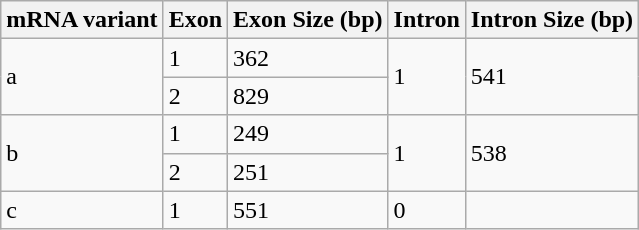<table class="wikitable sortable">
<tr>
<th>mRNA variant</th>
<th>Exon</th>
<th>Exon Size (bp)</th>
<th>Intron</th>
<th>Intron Size (bp)</th>
</tr>
<tr>
<td rowspan="2">a</td>
<td>1</td>
<td>362</td>
<td rowspan="2">1</td>
<td rowspan="2">541</td>
</tr>
<tr>
<td>2</td>
<td>829</td>
</tr>
<tr>
<td rowspan="2">b</td>
<td>1</td>
<td>249</td>
<td rowspan="2">1</td>
<td rowspan="2">538</td>
</tr>
<tr>
<td>2</td>
<td>251</td>
</tr>
<tr>
<td>c</td>
<td>1</td>
<td>551</td>
<td>0</td>
<td></td>
</tr>
</table>
